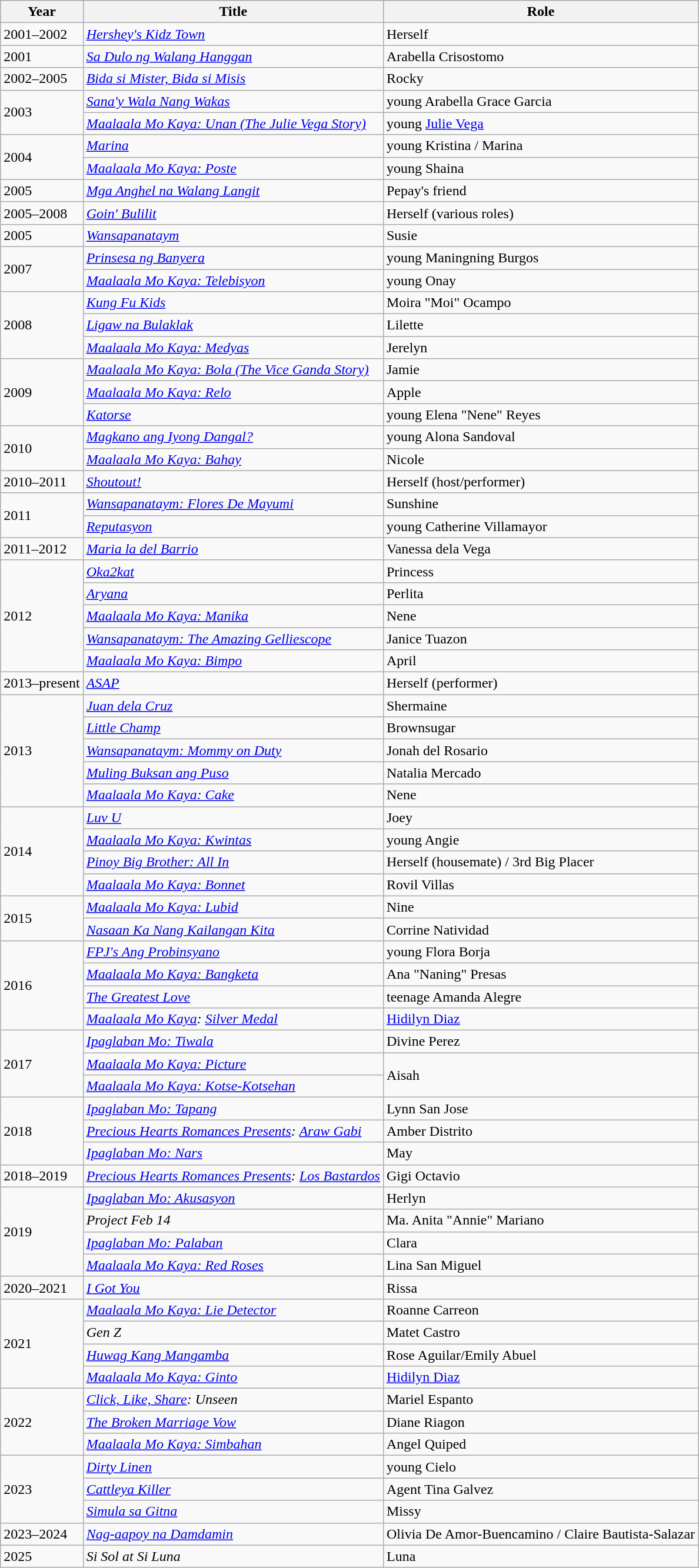<table class="wikitable sortable">
<tr>
<th>Year</th>
<th>Title</th>
<th>Role</th>
</tr>
<tr>
<td>2001–2002</td>
<td><em><a href='#'>Hershey's Kidz Town</a></em></td>
<td>Herself</td>
</tr>
<tr>
<td>2001</td>
<td><em><a href='#'>Sa Dulo ng Walang Hanggan</a></em></td>
<td>Arabella Crisostomo</td>
</tr>
<tr>
<td>2002–2005</td>
<td><em><a href='#'>Bida si Mister, Bida si Misis</a></em></td>
<td>Rocky</td>
</tr>
<tr>
<td rowspan="2">2003</td>
<td><em><a href='#'>Sana'y Wala Nang Wakas</a></em></td>
<td>young Arabella Grace Garcia</td>
</tr>
<tr>
<td><a href='#'><em>Maalaala Mo Kaya: Unan (The Julie Vega Story)</em></a></td>
<td>young <a href='#'>Julie Vega</a></td>
</tr>
<tr>
<td rowspan="2">2004</td>
<td><em><a href='#'>Marina</a></em></td>
<td>young Kristina / Marina</td>
</tr>
<tr>
<td><a href='#'><em>Maalaala Mo Kaya: Poste</em></a></td>
<td>young Shaina</td>
</tr>
<tr>
<td>2005</td>
<td><em><a href='#'>Mga Anghel na Walang Langit</a></em></td>
<td>Pepay's friend</td>
</tr>
<tr>
<td>2005–2008</td>
<td><em><a href='#'>Goin' Bulilit</a></em></td>
<td>Herself (various roles)</td>
</tr>
<tr>
<td>2005</td>
<td><em><a href='#'>Wansapanataym</a></em></td>
<td>Susie</td>
</tr>
<tr>
<td rowspan="2">2007</td>
<td><em><a href='#'>Prinsesa ng Banyera</a></em></td>
<td>young Maningning Burgos</td>
</tr>
<tr>
<td><a href='#'><em>Maalaala Mo Kaya: Telebisyon</em></a></td>
<td>young Onay</td>
</tr>
<tr>
<td rowspan="3">2008</td>
<td><em><a href='#'>Kung Fu Kids</a></em></td>
<td>Moira "Moi" Ocampo</td>
</tr>
<tr>
<td><em><a href='#'>Ligaw na Bulaklak</a></em></td>
<td>Lilette</td>
</tr>
<tr>
<td><a href='#'><em>Maalaala Mo Kaya: Medyas</em></a></td>
<td>Jerelyn</td>
</tr>
<tr>
<td rowspan="3">2009</td>
<td><a href='#'><em>Maalaala Mo Kaya: Bola (The Vice Ganda Story)</em></a></td>
<td>Jamie</td>
</tr>
<tr>
<td><a href='#'><em>Maalaala Mo Kaya: Relo</em></a></td>
<td>Apple</td>
</tr>
<tr>
<td><em><a href='#'>Katorse</a></em></td>
<td>young Elena "Nene" Reyes</td>
</tr>
<tr>
<td rowspan="2">2010</td>
<td><em><a href='#'>Magkano ang Iyong Dangal?</a></em></td>
<td>young Alona Sandoval</td>
</tr>
<tr>
<td><a href='#'><em>Maalaala Mo Kaya: Bahay</em></a></td>
<td>Nicole</td>
</tr>
<tr>
<td>2010–2011</td>
<td><em><a href='#'>Shoutout!</a></em></td>
<td>Herself (host/performer)</td>
</tr>
<tr>
<td rowspan="2">2011</td>
<td><a href='#'><em>Wansapanataym: Flores De Mayumi</em></a></td>
<td>Sunshine</td>
</tr>
<tr>
<td><em><a href='#'>Reputasyon</a></em></td>
<td>young Catherine Villamayor</td>
</tr>
<tr>
<td>2011–2012</td>
<td><em><a href='#'>Maria la del Barrio</a></em></td>
<td>Vanessa dela Vega</td>
</tr>
<tr>
<td rowspan="5">2012</td>
<td><em><a href='#'>Oka2kat</a></em></td>
<td>Princess</td>
</tr>
<tr>
<td><em><a href='#'>Aryana</a></em></td>
<td>Perlita</td>
</tr>
<tr>
<td><a href='#'><em>Maalaala Mo Kaya: Manika</em></a></td>
<td>Nene</td>
</tr>
<tr>
<td><a href='#'><em>Wansapanataym: The Amazing Gelliescope</em></a></td>
<td>Janice Tuazon</td>
</tr>
<tr>
<td><a href='#'><em>Maalaala Mo Kaya: Bimpo</em></a></td>
<td>April</td>
</tr>
<tr>
<td>2013–present</td>
<td><em><a href='#'>ASAP</a></em></td>
<td>Herself (performer)</td>
</tr>
<tr>
<td rowspan="5">2013</td>
<td><em><a href='#'>Juan dela Cruz</a></em></td>
<td>Shermaine</td>
</tr>
<tr>
<td><em><a href='#'>Little Champ</a></em></td>
<td>Brownsugar</td>
</tr>
<tr>
<td><em><a href='#'>Wansapanataym: Mommy on Duty</a></em></td>
<td>Jonah del Rosario</td>
</tr>
<tr>
<td><em><a href='#'>Muling Buksan ang Puso</a></em></td>
<td>Natalia Mercado</td>
</tr>
<tr>
<td><a href='#'><em>Maalaala Mo Kaya: Cake</em></a></td>
<td>Nene</td>
</tr>
<tr>
<td rowspan="4">2014</td>
<td><em><a href='#'>Luv U</a></em></td>
<td>Joey</td>
</tr>
<tr>
<td><em><a href='#'>Maalaala Mo Kaya: Kwintas</a></em></td>
<td>young Angie</td>
</tr>
<tr>
<td><em><a href='#'>Pinoy Big Brother: All In</a></em></td>
<td>Herself (housemate) / 3rd Big Placer</td>
</tr>
<tr>
<td><em><a href='#'>Maalaala Mo Kaya: Bonnet</a></em></td>
<td>Rovil Villas</td>
</tr>
<tr>
<td rowspan="2">2015</td>
<td><em><a href='#'>Maalaala Mo Kaya: Lubid</a></em></td>
<td>Nine</td>
</tr>
<tr>
<td><em><a href='#'>Nasaan Ka Nang Kailangan Kita</a></em></td>
<td>Corrine Natividad</td>
</tr>
<tr>
<td rowspan="4">2016</td>
<td><em><a href='#'>FPJ's Ang Probinsyano</a></em></td>
<td>young Flora Borja</td>
</tr>
<tr>
<td><a href='#'><em>Maalaala Mo Kaya: Bangketa</em></a></td>
<td>Ana "Naning" Presas</td>
</tr>
<tr>
<td><em><a href='#'>The Greatest Love</a></em></td>
<td>teenage Amanda Alegre</td>
</tr>
<tr>
<td><em><a href='#'>Maalaala Mo Kaya</a>: <a href='#'>Silver Medal</a></em></td>
<td><a href='#'>Hidilyn Diaz</a></td>
</tr>
<tr>
<td rowspan="3">2017</td>
<td><em><a href='#'>Ipaglaban Mo: Tiwala</a></em></td>
<td>Divine Perez</td>
</tr>
<tr>
<td><em><a href='#'>Maalaala Mo Kaya: Picture</a></em></td>
<td rowspan="2">Aisah</td>
</tr>
<tr>
<td><em><a href='#'>Maalaala Mo Kaya: Kotse-Kotsehan</a></em></td>
</tr>
<tr>
<td rowspan="3">2018</td>
<td><em><a href='#'>Ipaglaban Mo: Tapang</a></em></td>
<td>Lynn San Jose</td>
</tr>
<tr>
<td><em><a href='#'>Precious Hearts Romances Presents</a>: <a href='#'>Araw Gabi</a></em></td>
<td>Amber Distrito</td>
</tr>
<tr>
<td><em><a href='#'>Ipaglaban Mo: Nars</a></em></td>
<td>May</td>
</tr>
<tr>
<td>2018–2019</td>
<td><em><a href='#'>Precious Hearts Romances Presents</a>: <a href='#'>Los Bastardos</a></em></td>
<td>Gigi Octavio</td>
</tr>
<tr>
<td rowspan="4">2019</td>
<td><em><a href='#'>Ipaglaban Mo: Akusasyon</a></em></td>
<td>Herlyn</td>
</tr>
<tr>
<td><em>Project Feb 14</em></td>
<td>Ma. Anita "Annie" Mariano</td>
</tr>
<tr>
<td><em><a href='#'>Ipaglaban Mo: Palaban</a></em></td>
<td>Clara</td>
</tr>
<tr>
<td><em><a href='#'>Maalaala Mo Kaya: Red Roses</a></em></td>
<td>Lina San Miguel</td>
</tr>
<tr>
<td>2020–2021</td>
<td><em><a href='#'>I Got You</a></em></td>
<td>Rissa</td>
</tr>
<tr>
<td rowspan="4">2021</td>
<td><em><a href='#'>Maalaala Mo Kaya: Lie Detector</a></em></td>
<td>Roanne Carreon</td>
</tr>
<tr>
<td><em>Gen Z</em></td>
<td>Matet Castro</td>
</tr>
<tr>
<td><em><a href='#'>Huwag Kang Mangamba</a></em></td>
<td>Rose Aguilar/Emily Abuel</td>
</tr>
<tr>
<td><em><a href='#'>Maalaala Mo Kaya: Ginto</a></em></td>
<td><a href='#'>Hidilyn Diaz</a></td>
</tr>
<tr>
<td rowspan="3">2022</td>
<td><em><a href='#'>Click, Like, Share</a>: Unseen</em></td>
<td>Mariel Espanto</td>
</tr>
<tr>
<td><em><a href='#'>The Broken Marriage Vow</a></em></td>
<td>Diane Riagon</td>
</tr>
<tr>
<td><a href='#'><em>Maalaala Mo Kaya: Simbahan</em></a></td>
<td>Angel Quiped</td>
</tr>
<tr>
<td rowspan="3">2023</td>
<td><em><a href='#'>Dirty Linen</a></em></td>
<td>young Cielo</td>
</tr>
<tr>
<td><em><a href='#'>Cattleya Killer</a></em></td>
<td>Agent Tina Galvez</td>
</tr>
<tr>
<td><em><a href='#'>Simula sa Gitna</a></em></td>
<td>Missy</td>
</tr>
<tr>
<td>2023–2024</td>
<td><em><a href='#'>Nag-aapoy na Damdamin</a></em></td>
<td>Olivia De Amor-Buencamino / Claire Bautista-Salazar</td>
</tr>
<tr>
<td>2025</td>
<td><em>Si Sol at Si Luna</em></td>
<td>Luna</td>
</tr>
</table>
